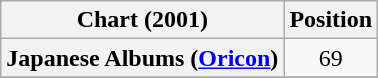<table class="wikitable plainrowheaders">
<tr>
<th>Chart (2001)</th>
<th>Position</th>
</tr>
<tr>
<th scope="row">Japanese Albums (<a href='#'>Oricon</a>)</th>
<td style="text-align:center;">69</td>
</tr>
<tr>
</tr>
</table>
